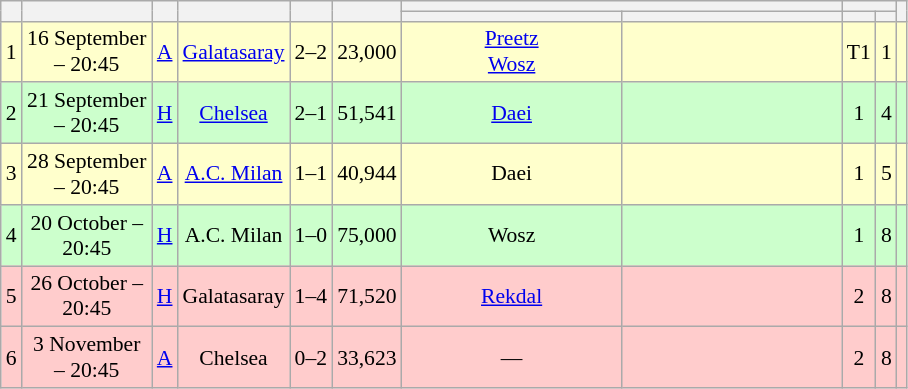<table class="wikitable" Style="text-align: center;font-size:90%">
<tr>
<th rowspan="2"></th>
<th rowspan="2" style="width:80px"></th>
<th rowspan="2"></th>
<th rowspan="2"></th>
<th rowspan="2"></th>
<th rowspan="2"></th>
<th colspan="2"></th>
<th colspan="2"></th>
<th rowspan="2"></th>
</tr>
<tr>
<th style="width:140px"></th>
<th style="width:140px"></th>
<th></th>
<th></th>
</tr>
<tr style="background:#ffc;">
<td>1</td>
<td>16 September – 20:45</td>
<td><a href='#'>A</a></td>
<td> <a href='#'>Galatasaray</a></td>
<td>2–2</td>
<td>23,000</td>
<td><a href='#'>Preetz</a> <br><a href='#'>Wosz</a> </td>
<td></td>
<td>T1</td>
<td>1</td>
<td><br></td>
</tr>
<tr style="background:#cfc;">
<td>2</td>
<td>21 September – 20:45</td>
<td><a href='#'>H</a></td>
<td> <a href='#'>Chelsea</a></td>
<td>2–1</td>
<td>51,541</td>
<td><a href='#'>Daei</a> </td>
<td></td>
<td>1</td>
<td>4</td>
<td><br></td>
</tr>
<tr style="background:#ffc;">
<td>3</td>
<td>28 September – 20:45</td>
<td><a href='#'>A</a></td>
<td> <a href='#'>A.C. Milan</a></td>
<td>1–1</td>
<td>40,944</td>
<td>Daei </td>
<td></td>
<td>1</td>
<td>5</td>
<td><br></td>
</tr>
<tr style="background:#cfc;">
<td>4</td>
<td>20 October – 20:45</td>
<td><a href='#'>H</a></td>
<td> A.C. Milan</td>
<td>1–0</td>
<td>75,000</td>
<td>Wosz </td>
<td></td>
<td>1</td>
<td>8</td>
<td><br></td>
</tr>
<tr style="background:#fcc;">
<td>5</td>
<td>26 October – 20:45</td>
<td><a href='#'>H</a></td>
<td> Galatasaray</td>
<td>1–4</td>
<td>71,520</td>
<td><a href='#'>Rekdal</a> </td>
<td></td>
<td>2</td>
<td>8</td>
<td><br></td>
</tr>
<tr style="background:#fcc;">
<td>6</td>
<td>3 November – 20:45</td>
<td><a href='#'>A</a></td>
<td> Chelsea</td>
<td>0–2</td>
<td>33,623</td>
<td>—</td>
<td></td>
<td>2</td>
<td>8</td>
<td><br></td>
</tr>
</table>
